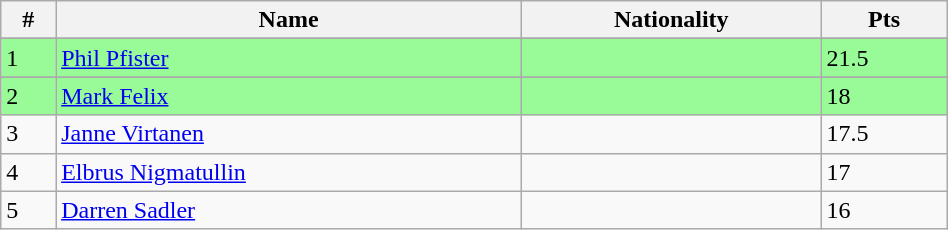<table class="wikitable" style="display: inline-table; width: 50%;">
<tr>
<th>#</th>
<th>Name</th>
<th>Nationality</th>
<th>Pts</th>
</tr>
<tr>
</tr>
<tr style="background:palegreen">
<td>1</td>
<td><a href='#'>Phil Pfister</a></td>
<td></td>
<td>21.5</td>
</tr>
<tr>
</tr>
<tr style="background:palegreen">
<td>2</td>
<td><a href='#'>Mark Felix</a></td>
<td></td>
<td>18</td>
</tr>
<tr>
<td>3</td>
<td><a href='#'>Janne Virtanen</a></td>
<td></td>
<td>17.5</td>
</tr>
<tr>
<td>4</td>
<td><a href='#'>Elbrus Nigmatullin</a></td>
<td></td>
<td>17</td>
</tr>
<tr>
<td>5</td>
<td><a href='#'>Darren Sadler</a></td>
<td></td>
<td>16</td>
</tr>
</table>
